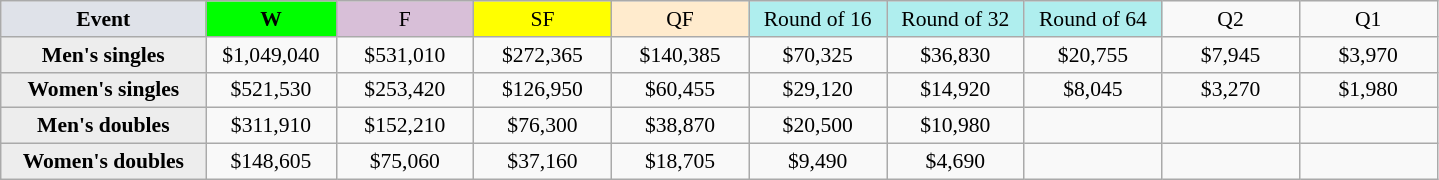<table class=wikitable style=font-size:90%;text-align:center>
<tr>
<td width=130 bgcolor=dfe2e9><strong>Event</strong></td>
<td width=80 bgcolor=lime><strong>W</strong></td>
<td width=85 bgcolor=thistle>F</td>
<td width=85 bgcolor=ffff00>SF</td>
<td width=85 bgcolor=ffebcd>QF</td>
<td width=85 bgcolor=afeeee>Round of 16</td>
<td width=85 bgcolor=afeeee>Round of 32</td>
<td width=85 bgcolor=afeeee>Round of 64</td>
<td width=85>Q2</td>
<td width=85>Q1</td>
</tr>
<tr>
<th style=background:#ededed>Men's singles</th>
<td>$1,049,040</td>
<td>$531,010</td>
<td>$272,365</td>
<td>$140,385</td>
<td>$70,325</td>
<td>$36,830</td>
<td>$20,755</td>
<td>$7,945</td>
<td>$3,970</td>
</tr>
<tr>
<th style=background:#ededed>Women's singles</th>
<td>$521,530</td>
<td>$253,420</td>
<td>$126,950</td>
<td>$60,455</td>
<td>$29,120</td>
<td>$14,920</td>
<td>$8,045</td>
<td>$3,270</td>
<td>$1,980</td>
</tr>
<tr>
<th style=background:#ededed>Men's doubles</th>
<td>$311,910</td>
<td>$152,210</td>
<td>$76,300</td>
<td>$38,870</td>
<td>$20,500</td>
<td>$10,980</td>
<td></td>
<td></td>
<td></td>
</tr>
<tr>
<th style=background:#ededed>Women's doubles</th>
<td>$148,605</td>
<td>$75,060</td>
<td>$37,160</td>
<td>$18,705</td>
<td>$9,490</td>
<td>$4,690</td>
<td></td>
<td></td>
<td></td>
</tr>
</table>
